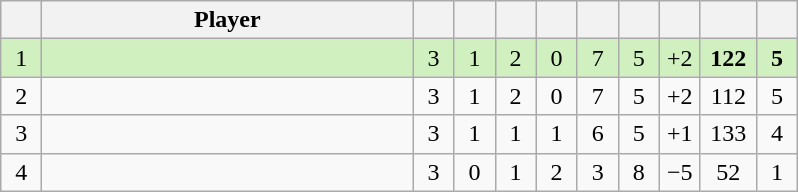<table class="wikitable" style="text-align:center; margin: 1em auto 1em auto, align:left">
<tr>
<th width=20></th>
<th width=240>Player</th>
<th width=20></th>
<th width=20></th>
<th width=20></th>
<th width=20></th>
<th width=20></th>
<th width=20></th>
<th width=20></th>
<th width=30></th>
<th width=20></th>
</tr>
<tr style="background:#D0F0C0;">
<td>1</td>
<td align=left></td>
<td>3</td>
<td>1</td>
<td>2</td>
<td>0</td>
<td>7</td>
<td>5</td>
<td>+2</td>
<td><strong>122</strong></td>
<td><strong>5</strong></td>
</tr>
<tr style=>
<td>2</td>
<td align=left></td>
<td>3</td>
<td>1</td>
<td>2</td>
<td>0</td>
<td>7</td>
<td>5</td>
<td>+2</td>
<td>112</td>
<td>5</td>
</tr>
<tr style=>
<td>3</td>
<td align=left></td>
<td>3</td>
<td>1</td>
<td>1</td>
<td>1</td>
<td>6</td>
<td>5</td>
<td>+1</td>
<td>133</td>
<td>4</td>
</tr>
<tr style=>
<td>4</td>
<td align=left></td>
<td>3</td>
<td>0</td>
<td>1</td>
<td>2</td>
<td>3</td>
<td>8</td>
<td>−5</td>
<td>52</td>
<td>1</td>
</tr>
</table>
